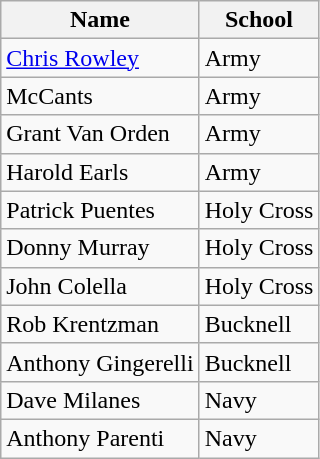<table class=wikitable>
<tr>
<th>Name</th>
<th>School</th>
</tr>
<tr>
<td><a href='#'>Chris Rowley</a></td>
<td>Army</td>
</tr>
<tr>
<td>McCants</td>
<td>Army</td>
</tr>
<tr>
<td>Grant Van Orden</td>
<td>Army</td>
</tr>
<tr>
<td>Harold Earls</td>
<td>Army</td>
</tr>
<tr>
<td>Patrick Puentes</td>
<td>Holy Cross</td>
</tr>
<tr>
<td>Donny Murray</td>
<td>Holy Cross</td>
</tr>
<tr>
<td>John Colella</td>
<td>Holy Cross</td>
</tr>
<tr>
<td>Rob Krentzman</td>
<td>Bucknell</td>
</tr>
<tr>
<td>Anthony Gingerelli</td>
<td>Bucknell</td>
</tr>
<tr>
<td>Dave Milanes</td>
<td>Navy</td>
</tr>
<tr>
<td>Anthony Parenti</td>
<td>Navy</td>
</tr>
</table>
